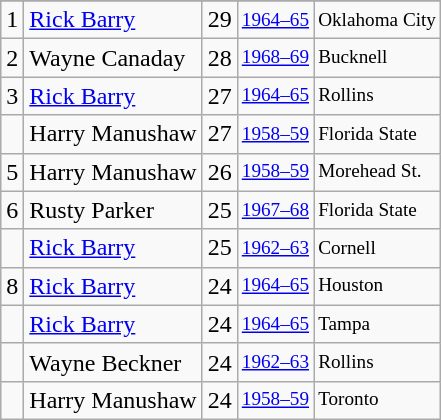<table class="wikitable">
<tr>
</tr>
<tr>
<td>1</td>
<td><a href='#'>Rick Barry</a></td>
<td>29</td>
<td style="font-size:80%;"><a href='#'>1964–65</a></td>
<td style="font-size:80%;">Oklahoma City</td>
</tr>
<tr>
<td>2</td>
<td>Wayne Canaday</td>
<td>28</td>
<td style="font-size:80%;"><a href='#'>1968–69</a></td>
<td style="font-size:80%;">Bucknell</td>
</tr>
<tr>
<td>3</td>
<td><a href='#'>Rick Barry</a></td>
<td>27</td>
<td style="font-size:80%;"><a href='#'>1964–65</a></td>
<td style="font-size:80%;">Rollins</td>
</tr>
<tr>
<td></td>
<td>Harry Manushaw</td>
<td>27</td>
<td style="font-size:80%;"><a href='#'>1958–59</a></td>
<td style="font-size:80%;">Florida State</td>
</tr>
<tr>
<td>5</td>
<td>Harry Manushaw</td>
<td>26</td>
<td style="font-size:80%;"><a href='#'>1958–59</a></td>
<td style="font-size:80%;">Morehead St.</td>
</tr>
<tr>
<td>6</td>
<td>Rusty Parker</td>
<td>25</td>
<td style="font-size:80%;"><a href='#'>1967–68</a></td>
<td style="font-size:80%;">Florida State</td>
</tr>
<tr>
<td></td>
<td><a href='#'>Rick Barry</a></td>
<td>25</td>
<td style="font-size:80%;"><a href='#'>1962–63</a></td>
<td style="font-size:80%;">Cornell</td>
</tr>
<tr>
<td>8</td>
<td><a href='#'>Rick Barry</a></td>
<td>24</td>
<td style="font-size:80%;"><a href='#'>1964–65</a></td>
<td style="font-size:80%;">Houston</td>
</tr>
<tr>
<td></td>
<td><a href='#'>Rick Barry</a></td>
<td>24</td>
<td style="font-size:80%;"><a href='#'>1964–65</a></td>
<td style="font-size:80%;">Tampa</td>
</tr>
<tr>
<td></td>
<td>Wayne Beckner</td>
<td>24</td>
<td style="font-size:80%;"><a href='#'>1962–63</a></td>
<td style="font-size:80%;">Rollins</td>
</tr>
<tr>
<td></td>
<td>Harry Manushaw</td>
<td>24</td>
<td style="font-size:80%;"><a href='#'>1958–59</a></td>
<td style="font-size:80%;">Toronto</td>
</tr>
</table>
